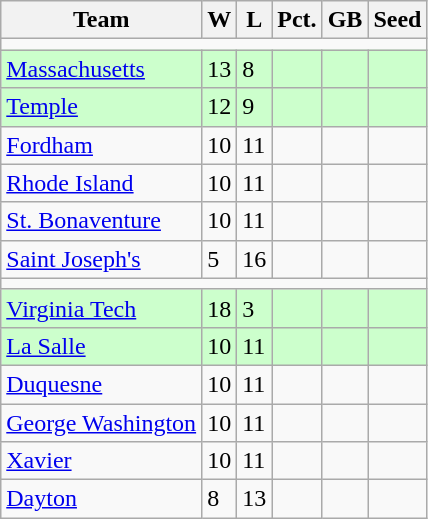<table class=wikitable>
<tr>
<th>Team</th>
<th>W</th>
<th>L</th>
<th>Pct.</th>
<th>GB</th>
<th>Seed</th>
</tr>
<tr>
<td colspan=6></td>
</tr>
<tr bgcolor=#ccffcc>
<td><a href='#'>Massachusetts</a></td>
<td>13</td>
<td>8</td>
<td></td>
<td></td>
<td></td>
</tr>
<tr bgcolor=#ccffcc>
<td><a href='#'>Temple</a></td>
<td>12</td>
<td>9</td>
<td></td>
<td></td>
<td></td>
</tr>
<tr>
<td><a href='#'>Fordham</a></td>
<td>10</td>
<td>11</td>
<td></td>
<td></td>
<td></td>
</tr>
<tr>
<td><a href='#'>Rhode Island</a></td>
<td>10</td>
<td>11</td>
<td></td>
<td></td>
<td></td>
</tr>
<tr>
<td><a href='#'>St. Bonaventure</a></td>
<td>10</td>
<td>11</td>
<td></td>
<td></td>
<td></td>
</tr>
<tr>
<td><a href='#'>Saint Joseph's</a></td>
<td>5</td>
<td>16</td>
<td></td>
<td></td>
<td></td>
</tr>
<tr>
<td colspan=6></td>
</tr>
<tr bgcolor=#ccffcc>
<td><a href='#'>Virginia Tech</a></td>
<td>18</td>
<td>3</td>
<td></td>
<td></td>
<td></td>
</tr>
<tr bgcolor=#ccffcc>
<td><a href='#'>La Salle</a></td>
<td>10</td>
<td>11</td>
<td></td>
<td></td>
<td></td>
</tr>
<tr>
<td><a href='#'>Duquesne</a></td>
<td>10</td>
<td>11</td>
<td></td>
<td></td>
<td></td>
</tr>
<tr>
<td><a href='#'>George Washington</a></td>
<td>10</td>
<td>11</td>
<td></td>
<td></td>
<td></td>
</tr>
<tr>
<td><a href='#'>Xavier</a></td>
<td>10</td>
<td>11</td>
<td></td>
<td></td>
<td></td>
</tr>
<tr>
<td><a href='#'>Dayton</a></td>
<td>8</td>
<td>13</td>
<td></td>
<td></td>
<td></td>
</tr>
</table>
